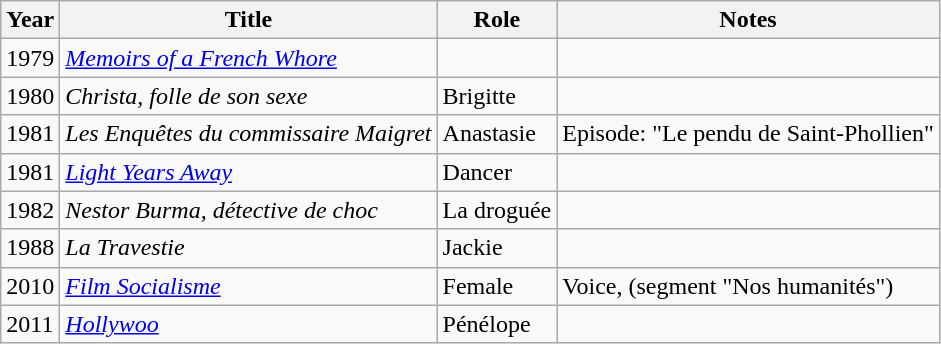<table class="wikitable">
<tr>
<th>Year</th>
<th>Title</th>
<th>Role</th>
<th>Notes</th>
</tr>
<tr>
<td>1979</td>
<td><em><a href='#'>Memoirs of a French Whore</a></em></td>
<td></td>
<td></td>
</tr>
<tr>
<td>1980</td>
<td><em>Christa, folle de son sexe</em></td>
<td>Brigitte</td>
<td></td>
</tr>
<tr>
<td>1981</td>
<td><em>Les Enquêtes du commissaire Maigret</em></td>
<td>Anastasie</td>
<td>Episode: "Le pendu de Saint-Phollien"</td>
</tr>
<tr>
<td>1981</td>
<td><em><a href='#'>Light Years Away</a></em></td>
<td>Dancer</td>
<td></td>
</tr>
<tr>
<td>1982</td>
<td><em>Nestor Burma, détective de choc</em></td>
<td>La droguée</td>
<td></td>
</tr>
<tr>
<td>1988</td>
<td><em>La Travestie</em></td>
<td>Jackie</td>
<td></td>
</tr>
<tr>
<td>2010</td>
<td><em><a href='#'>Film Socialisme</a></em></td>
<td>Female</td>
<td>Voice, (segment "Nos humanités")</td>
</tr>
<tr>
<td>2011</td>
<td><em><a href='#'>Hollywoo</a></em></td>
<td>Pénélope</td>
<td></td>
</tr>
</table>
